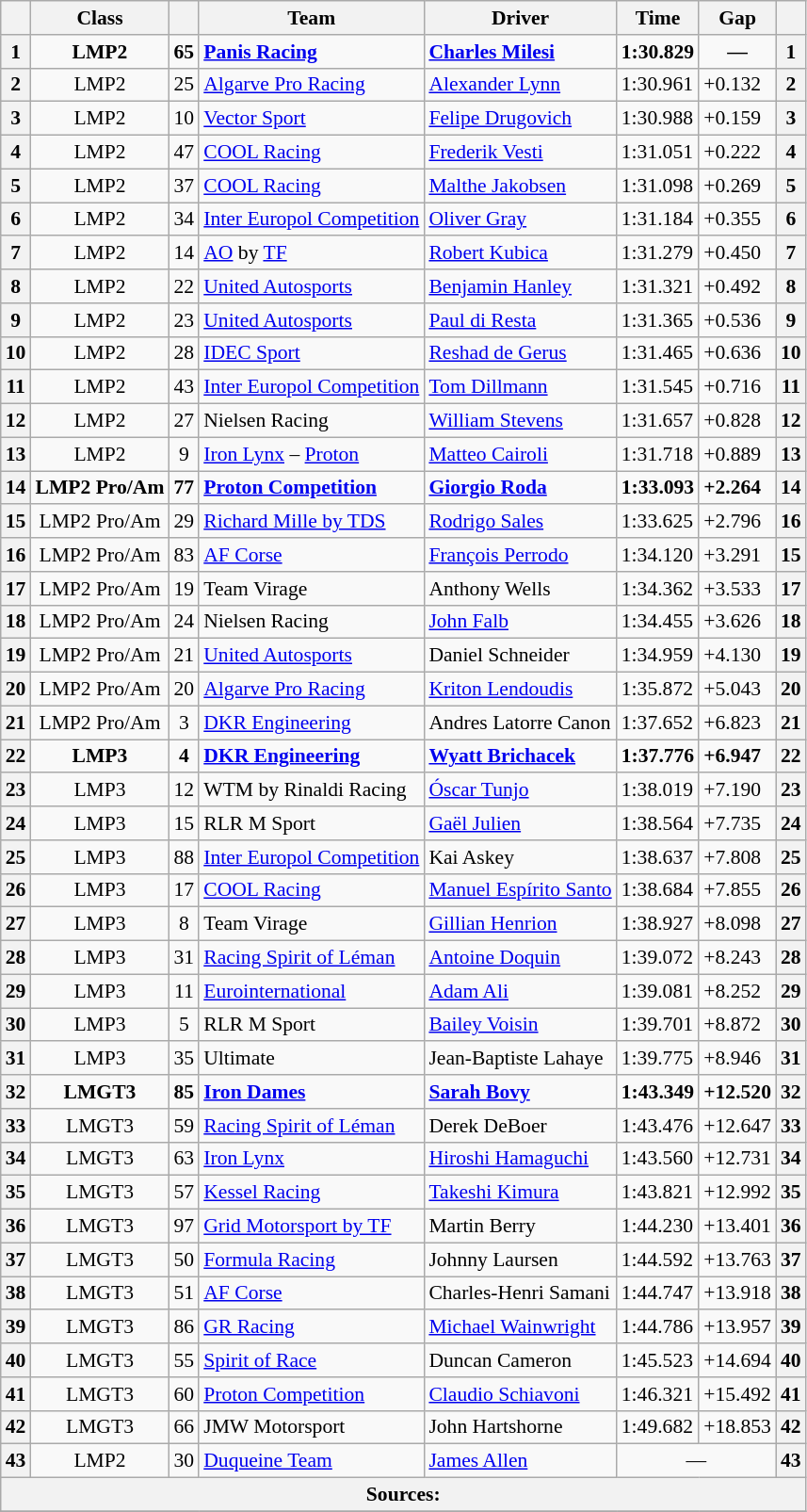<table class="wikitable sortable" style="font-size: 90%;">
<tr>
<th></th>
<th class="unsortable">Class</th>
<th class="unsortable"></th>
<th class="unsortable">Team</th>
<th class="unsortable">Driver</th>
<th class="unsortable">Time</th>
<th class="unsortable">Gap</th>
<th></th>
</tr>
<tr style="font-weight: bold;">
<th>1</th>
<td align="center">LMP2</td>
<td align="center">65</td>
<td> <a href='#'>Panis Racing</a></td>
<td> <a href='#'>Charles Milesi</a></td>
<td>1:30.829</td>
<td align="center">—</td>
<th>1</th>
</tr>
<tr>
<th>2</th>
<td align="center">LMP2</td>
<td align="center">25</td>
<td> <a href='#'>Algarve Pro Racing</a></td>
<td> <a href='#'>Alexander Lynn</a></td>
<td>1:30.961</td>
<td>+0.132</td>
<th>2</th>
</tr>
<tr>
<th>3</th>
<td align="center">LMP2</td>
<td align="center">10</td>
<td> <a href='#'>Vector Sport</a></td>
<td> <a href='#'>Felipe Drugovich</a></td>
<td>1:30.988</td>
<td>+0.159</td>
<th>3</th>
</tr>
<tr>
<th>4</th>
<td align="center">LMP2</td>
<td align="center">47</td>
<td> <a href='#'>COOL Racing</a></td>
<td> <a href='#'>Frederik Vesti</a></td>
<td>1:31.051</td>
<td>+0.222</td>
<th>4</th>
</tr>
<tr>
<th>5</th>
<td align="center">LMP2</td>
<td align="center">37</td>
<td> <a href='#'>COOL Racing</a></td>
<td> <a href='#'>Malthe Jakobsen</a></td>
<td>1:31.098</td>
<td>+0.269</td>
<th>5</th>
</tr>
<tr>
<th>6</th>
<td align="center">LMP2</td>
<td align="center">34</td>
<td> <a href='#'>Inter Europol Competition</a></td>
<td> <a href='#'>Oliver Gray</a></td>
<td>1:31.184</td>
<td>+0.355</td>
<th>6</th>
</tr>
<tr>
<th>7</th>
<td align="center">LMP2</td>
<td align="center">14</td>
<td> <a href='#'>AO</a> by <a href='#'>TF</a></td>
<td> <a href='#'>Robert Kubica</a></td>
<td>1:31.279</td>
<td>+0.450</td>
<th>7</th>
</tr>
<tr>
<th>8</th>
<td align="center">LMP2</td>
<td align="center">22</td>
<td> <a href='#'>United Autosports</a></td>
<td> <a href='#'>Benjamin Hanley</a></td>
<td>1:31.321</td>
<td>+0.492</td>
<th>8</th>
</tr>
<tr>
<th>9</th>
<td align="center">LMP2</td>
<td align="center">23</td>
<td> <a href='#'>United Autosports</a></td>
<td> <a href='#'>Paul di Resta</a></td>
<td>1:31.365</td>
<td>+0.536</td>
<th>9</th>
</tr>
<tr>
<th>10</th>
<td align="center">LMP2</td>
<td align="center">28</td>
<td> <a href='#'>IDEC Sport</a></td>
<td> <a href='#'>Reshad de Gerus</a></td>
<td>1:31.465</td>
<td>+0.636</td>
<th>10</th>
</tr>
<tr>
<th>11</th>
<td align="center">LMP2</td>
<td align="center">43</td>
<td> <a href='#'>Inter Europol Competition</a></td>
<td> <a href='#'>Tom Dillmann</a></td>
<td>1:31.545</td>
<td>+0.716</td>
<th>11</th>
</tr>
<tr>
<th>12</th>
<td align="center">LMP2</td>
<td align="center">27</td>
<td> Nielsen Racing</td>
<td> <a href='#'>William Stevens</a></td>
<td>1:31.657</td>
<td>+0.828</td>
<th>12</th>
</tr>
<tr>
<th>13</th>
<td align="center">LMP2</td>
<td align="center">9</td>
<td> <a href='#'>Iron Lynx</a> – <a href='#'>Proton</a></td>
<td> <a href='#'>Matteo Cairoli</a></td>
<td>1:31.718</td>
<td>+0.889</td>
<th>13</th>
</tr>
<tr style="font-weight: bold;">
<th>14</th>
<td align="center">LMP2 Pro/Am</td>
<td align="center">77</td>
<td> <a href='#'>Proton Competition</a></td>
<td> <a href='#'>Giorgio Roda</a></td>
<td>1:33.093</td>
<td>+2.264</td>
<th>14</th>
</tr>
<tr>
<th>15</th>
<td align="center">LMP2 Pro/Am</td>
<td align="center">29</td>
<td> <a href='#'>Richard Mille by TDS</a></td>
<td> <a href='#'>Rodrigo Sales</a></td>
<td>1:33.625</td>
<td>+2.796</td>
<th>16</th>
</tr>
<tr>
<th>16</th>
<td align="center">LMP2 Pro/Am</td>
<td align="center">83</td>
<td> <a href='#'>AF Corse</a></td>
<td> <a href='#'>François Perrodo</a></td>
<td>1:34.120</td>
<td>+3.291</td>
<th>15</th>
</tr>
<tr>
<th>17</th>
<td align="center">LMP2 Pro/Am</td>
<td align="center">19</td>
<td> Team Virage</td>
<td> Anthony Wells</td>
<td>1:34.362</td>
<td>+3.533</td>
<th>17</th>
</tr>
<tr>
<th>18</th>
<td align="center">LMP2 Pro/Am</td>
<td align="center">24</td>
<td> Nielsen Racing</td>
<td> <a href='#'>John Falb</a></td>
<td>1:34.455</td>
<td>+3.626</td>
<th>18</th>
</tr>
<tr>
<th>19</th>
<td align="center">LMP2 Pro/Am</td>
<td align="center">21</td>
<td> <a href='#'>United Autosports</a></td>
<td> Daniel Schneider</td>
<td>1:34.959</td>
<td>+4.130</td>
<th>19</th>
</tr>
<tr>
<th>20</th>
<td align="center">LMP2 Pro/Am</td>
<td align="center">20</td>
<td> <a href='#'>Algarve Pro Racing</a></td>
<td> <a href='#'>Kriton Lendoudis</a></td>
<td>1:35.872</td>
<td>+5.043</td>
<th>20</th>
</tr>
<tr>
<th>21</th>
<td align="center">LMP2 Pro/Am</td>
<td align="center">3</td>
<td> <a href='#'>DKR Engineering</a></td>
<td> Andres Latorre Canon</td>
<td>1:37.652</td>
<td>+6.823</td>
<th>21</th>
</tr>
<tr style="font-weight: bold;">
<th>22</th>
<td align="center">LMP3</td>
<td align="center">4</td>
<td> <a href='#'>DKR Engineering</a></td>
<td> <a href='#'>Wyatt Brichacek</a></td>
<td>1:37.776</td>
<td>+6.947</td>
<th>22</th>
</tr>
<tr>
<th>23</th>
<td align="center">LMP3</td>
<td align="center">12</td>
<td> WTM by Rinaldi Racing</td>
<td> <a href='#'>Óscar Tunjo</a></td>
<td>1:38.019</td>
<td>+7.190</td>
<th>23</th>
</tr>
<tr>
<th>24</th>
<td align="center">LMP3</td>
<td align="center">15</td>
<td> RLR M Sport</td>
<td> <a href='#'>Gaël Julien</a></td>
<td>1:38.564</td>
<td>+7.735</td>
<th>24</th>
</tr>
<tr>
<th>25</th>
<td align="center">LMP3</td>
<td align="center">88</td>
<td> <a href='#'>Inter Europol Competition</a></td>
<td> Kai Askey</td>
<td>1:38.637</td>
<td>+7.808</td>
<th>25</th>
</tr>
<tr>
<th>26</th>
<td align="center">LMP3</td>
<td align="center">17</td>
<td> <a href='#'>COOL Racing</a></td>
<td> <a href='#'>Manuel Espírito Santo</a></td>
<td>1:38.684</td>
<td>+7.855</td>
<th>26</th>
</tr>
<tr>
<th>27</th>
<td align="center">LMP3</td>
<td align="center">8</td>
<td> Team Virage</td>
<td> <a href='#'>Gillian Henrion</a></td>
<td>1:38.927</td>
<td>+8.098</td>
<th>27</th>
</tr>
<tr>
<th>28</th>
<td align="center">LMP3</td>
<td align="center">31</td>
<td> <a href='#'>Racing Spirit of Léman</a></td>
<td> <a href='#'>Antoine Doquin</a></td>
<td>1:39.072</td>
<td>+8.243</td>
<th>28</th>
</tr>
<tr>
<th>29</th>
<td align="center">LMP3</td>
<td align="center">11</td>
<td> <a href='#'>Eurointernational</a></td>
<td> <a href='#'>Adam Ali</a></td>
<td>1:39.081</td>
<td>+8.252</td>
<th>29</th>
</tr>
<tr>
<th>30</th>
<td align="center">LMP3</td>
<td align="center">5</td>
<td> RLR M Sport</td>
<td> <a href='#'>Bailey Voisin</a></td>
<td>1:39.701</td>
<td>+8.872</td>
<th>30</th>
</tr>
<tr>
<th>31</th>
<td align="center">LMP3</td>
<td align="center">35</td>
<td> Ultimate</td>
<td> Jean-Baptiste Lahaye</td>
<td>1:39.775</td>
<td>+8.946</td>
<th>31</th>
</tr>
<tr style="font-weight: bold;">
<th>32</th>
<td align="center">LMGT3</td>
<td align="center">85</td>
<td> <a href='#'>Iron Dames</a></td>
<td> <a href='#'>Sarah Bovy</a></td>
<td>1:43.349</td>
<td>+12.520</td>
<th>32</th>
</tr>
<tr>
<th>33</th>
<td align="center">LMGT3</td>
<td align="center">59</td>
<td> <a href='#'>Racing Spirit of Léman</a></td>
<td> Derek DeBoer</td>
<td>1:43.476</td>
<td>+12.647</td>
<th>33</th>
</tr>
<tr>
<th>34</th>
<td align="center">LMGT3</td>
<td align="center">63</td>
<td> <a href='#'>Iron Lynx</a></td>
<td> <a href='#'>Hiroshi Hamaguchi</a></td>
<td>1:43.560</td>
<td>+12.731</td>
<th>34</th>
</tr>
<tr>
<th>35</th>
<td align="center">LMGT3</td>
<td align="center">57</td>
<td> <a href='#'>Kessel Racing</a></td>
<td> <a href='#'>Takeshi Kimura</a></td>
<td>1:43.821</td>
<td>+12.992</td>
<th>35</th>
</tr>
<tr>
<th>36</th>
<td align="center">LMGT3</td>
<td align="center">97</td>
<td> <a href='#'>Grid Motorsport by TF</a></td>
<td> Martin Berry</td>
<td>1:44.230</td>
<td>+13.401</td>
<th>36</th>
</tr>
<tr>
<th>37</th>
<td align="center">LMGT3</td>
<td align="center">50</td>
<td> <a href='#'>Formula Racing</a></td>
<td> Johnny Laursen</td>
<td>1:44.592</td>
<td>+13.763</td>
<th>37</th>
</tr>
<tr>
<th>38</th>
<td align="center">LMGT3</td>
<td align="center">51</td>
<td> <a href='#'>AF Corse</a></td>
<td> Charles-Henri Samani</td>
<td>1:44.747</td>
<td>+13.918</td>
<th>38</th>
</tr>
<tr>
<th>39</th>
<td align="center">LMGT3</td>
<td align="center">86</td>
<td> <a href='#'>GR Racing</a></td>
<td> <a href='#'>Michael Wainwright</a></td>
<td>1:44.786</td>
<td>+13.957</td>
<th>39</th>
</tr>
<tr>
<th>40</th>
<td align="center">LMGT3</td>
<td align="center">55</td>
<td> <a href='#'>Spirit of Race</a></td>
<td> Duncan Cameron</td>
<td>1:45.523</td>
<td>+14.694</td>
<th>40</th>
</tr>
<tr>
<th>41</th>
<td align="center">LMGT3</td>
<td align="center">60</td>
<td> <a href='#'>Proton Competition</a></td>
<td> <a href='#'>Claudio Schiavoni</a></td>
<td>1:46.321</td>
<td>+15.492</td>
<th>41</th>
</tr>
<tr>
<th>42</th>
<td align="center">LMGT3</td>
<td align="center">66</td>
<td> JMW Motorsport</td>
<td> John Hartshorne</td>
<td>1:49.682</td>
<td>+18.853</td>
<th>42</th>
</tr>
<tr>
<th>43</th>
<td align="center">LMP2</td>
<td align="center">30</td>
<td> <a href='#'>Duqueine Team</a></td>
<td> <a href='#'>James Allen</a></td>
<td colspan="2" align="center">—</td>
<th>43</th>
</tr>
<tr>
<th colspan="8">Sources:</th>
</tr>
<tr>
</tr>
</table>
